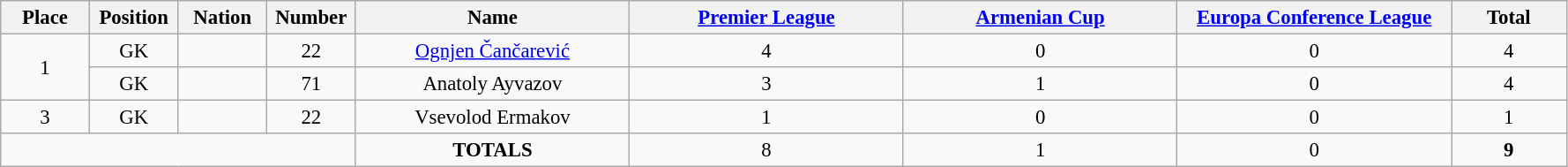<table class="wikitable" style="font-size: 95%; text-align: center;">
<tr>
<th width=60>Place</th>
<th width=60>Position</th>
<th width=60>Nation</th>
<th width=60>Number</th>
<th width=200>Name</th>
<th width=200><a href='#'>Premier League</a></th>
<th width=200><a href='#'>Armenian Cup</a></th>
<th width=200><a href='#'>Europa Conference League</a></th>
<th width=80><strong>Total</strong></th>
</tr>
<tr>
<td rowspan="2">1</td>
<td>GK</td>
<td></td>
<td>22</td>
<td><a href='#'>Ognjen Čančarević</a></td>
<td>4</td>
<td>0</td>
<td>0</td>
<td>4</td>
</tr>
<tr>
<td>GK</td>
<td></td>
<td>71</td>
<td>Anatoly Ayvazov</td>
<td>3</td>
<td>1</td>
<td>0</td>
<td>4</td>
</tr>
<tr>
<td>3</td>
<td>GK</td>
<td></td>
<td>22</td>
<td>Vsevolod Ermakov</td>
<td>1</td>
<td>0</td>
<td>0</td>
<td>1</td>
</tr>
<tr>
<td colspan="4"></td>
<td><strong>TOTALS</strong></td>
<td>8</td>
<td>1</td>
<td>0</td>
<td><strong>9</strong></td>
</tr>
</table>
